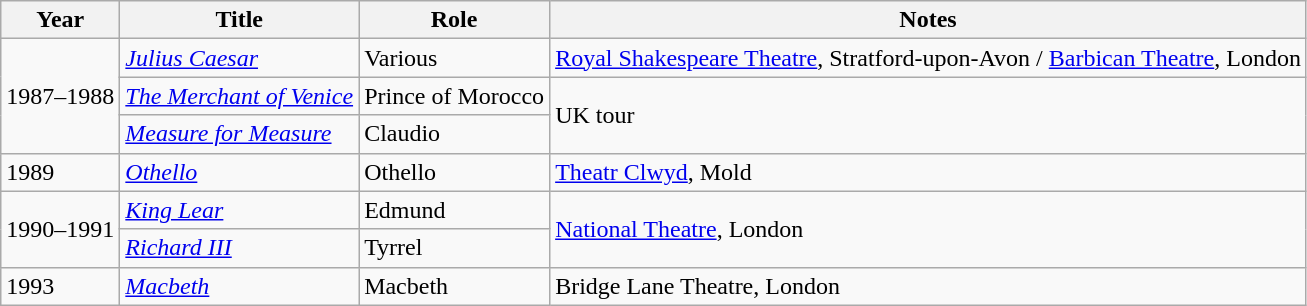<table class="wikitable sortable">
<tr>
<th>Year</th>
<th>Title</th>
<th>Role</th>
<th class="unsortable">Notes</th>
</tr>
<tr>
<td rowspan="3">1987–1988</td>
<td><em><a href='#'>Julius Caesar</a></em></td>
<td>Various</td>
<td><a href='#'>Royal Shakespeare Theatre</a>, Stratford-upon-Avon / <a href='#'>Barbican Theatre</a>, London</td>
</tr>
<tr>
<td><em><a href='#'>The Merchant of Venice</a></em></td>
<td>Prince of Morocco</td>
<td rowspan="2">UK tour</td>
</tr>
<tr>
<td><em><a href='#'>Measure for Measure</a></em></td>
<td>Claudio</td>
</tr>
<tr>
<td>1989</td>
<td><em><a href='#'>Othello</a></em></td>
<td>Othello</td>
<td><a href='#'>Theatr Clwyd</a>, Mold</td>
</tr>
<tr>
<td rowspan="2">1990–1991</td>
<td><em><a href='#'>King Lear</a></em></td>
<td>Edmund</td>
<td rowspan="2"><a href='#'>National Theatre</a>, London</td>
</tr>
<tr>
<td><em><a href='#'>Richard III</a></em></td>
<td>Tyrrel</td>
</tr>
<tr>
<td>1993</td>
<td><em><a href='#'>Macbeth</a></em></td>
<td>Macbeth</td>
<td>Bridge Lane Theatre, London</td>
</tr>
</table>
